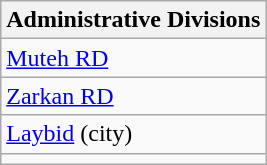<table class="wikitable">
<tr>
<th>Administrative Divisions</th>
</tr>
<tr>
<td><a href='#'>Muteh RD</a></td>
</tr>
<tr>
<td><a href='#'>Zarkan RD</a></td>
</tr>
<tr>
<td><a href='#'>Laybid</a> (city)</td>
</tr>
<tr>
<td colspan=1></td>
</tr>
</table>
